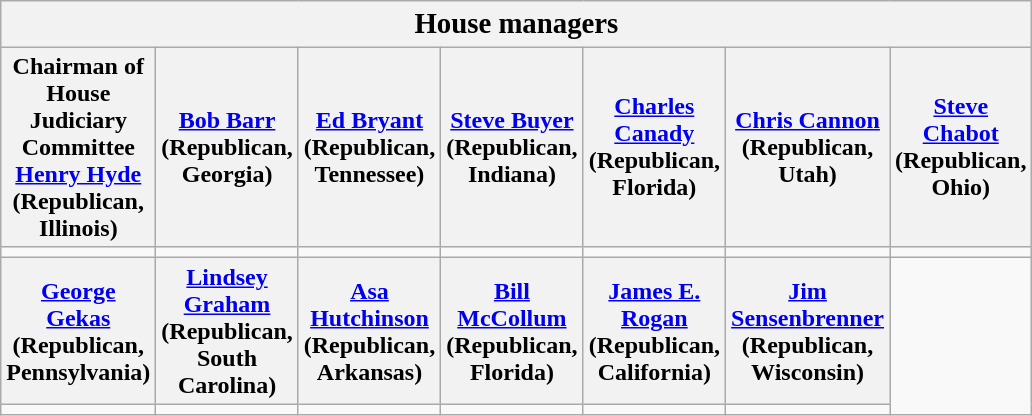<table class="wikitable">
<tr>
<th colspan="8" style="text-align:center; font-size:120%;">House managers</th>
</tr>
<tr>
<th scope="col" style="width:3em; font-size:100%;">Chairman of House Judiciary Committee<br><a href='#'>Henry Hyde</a> <br>(Republican, Illinois)</th>
<th scope="col" style="width:3em; font-size:100%;"><a href='#'>Bob Barr</a><br>(Republican, Georgia)</th>
<th scope="col" style="width:3em; font-size:100%;"><a href='#'>Ed Bryant</a><br>(Republican, Tennessee)</th>
<th scope="col" style="width:3em; font-size:100%;"><a href='#'>Steve Buyer</a><br>(Republican, Indiana)</th>
<th scope="col" style="width:3em; font-size:100%;"><a href='#'>Charles Canady</a><br>(Republican, Florida)</th>
<th scope="col" style="width:3em; font-size:100%;"><a href='#'>Chris Cannon</a><br>(Republican, Utah)</th>
<th scope="col" style="width:3em; font-size:100%;"><a href='#'>Steve Chabot</a><br>(Republican, Ohio)</th>
</tr>
<tr>
<td></td>
<td></td>
<td></td>
<td></td>
<td></td>
<td></td>
<td></td>
</tr>
<tr>
<th scope="col" style="width:3em; font-size:100%;"><a href='#'>George Gekas</a><br>(Republican, Pennsylvania)</th>
<th scope="col" style="width:3em; font-size:100%;"><a href='#'>Lindsey Graham</a><br>(Republican, South Carolina)</th>
<th scope="col" style="width:3em; font-size:100%;"><a href='#'>Asa Hutchinson</a><br>(Republican, Arkansas)</th>
<th scope="col" style="width:3em; font-size:100%;"><a href='#'>Bill McCollum</a><br>(Republican, Florida)</th>
<th scope="col" style="width:3em; font-size:100%;"><a href='#'>James E. Rogan</a><br>(Republican, California)</th>
<th scope="col" style="width:3em; font-size:100%;"><a href='#'>Jim Sensenbrenner</a><br>(Republican, Wisconsin)</th>
</tr>
<tr>
<td></td>
<td></td>
<td></td>
<td></td>
<td></td>
<td></td>
</tr>
</table>
